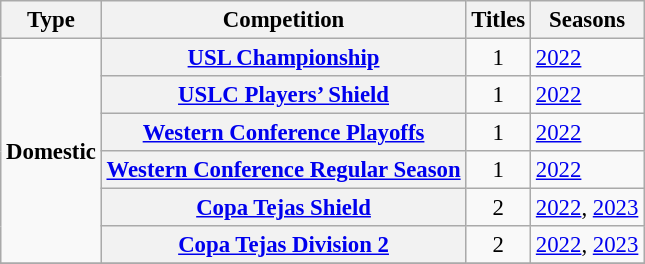<table class="wikitable plainrowheaders" style="font-size:95%; text-align:center;">
<tr>
<th>Type</th>
<th>Competition</th>
<th>Titles</th>
<th>Seasons</th>
</tr>
<tr>
<td rowspan="6"><strong>Domestic</strong></td>
<th scope=col><a href='#'>USL Championship</a></th>
<td align="center">1</td>
<td align="left"><a href='#'>2022</a></td>
</tr>
<tr>
<th scope=col><a href='#'>USLC Players’ Shield</a></th>
<td align="center">1</td>
<td align="left"><a href='#'>2022</a></td>
</tr>
<tr>
<th scope=col><a href='#'>Western Conference Playoffs</a></th>
<td align="center">1</td>
<td align="left"><a href='#'>2022</a></td>
</tr>
<tr>
<th scope=col><a href='#'>Western Conference Regular Season</a></th>
<td align="center">1</td>
<td align="left"><a href='#'>2022</a></td>
</tr>
<tr>
<th scope=col><a href='#'>Copa Tejas Shield</a></th>
<td align="center">2</td>
<td align="left"><a href='#'>2022</a>, <a href='#'>2023</a></td>
</tr>
<tr>
<th scope=col><a href='#'>Copa Tejas Division 2</a></th>
<td align="center">2</td>
<td align="left"><a href='#'>2022</a>, <a href='#'>2023</a></td>
</tr>
<tr>
</tr>
</table>
